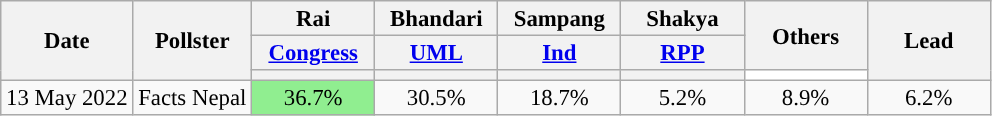<table class="wikitable sortable" style="text-align:center;font-size:95%;line-height:16px">
<tr>
<th rowspan="3">Date</th>
<th rowspan="3">Pollster</th>
<th style="width:75px;">Rai</th>
<th style="width:75px;">Bhandari</th>
<th style="width:75px;">Sampang</th>
<th style="width:75px;">Shakya</th>
<th rowspan="2" style="width:75px;">Others</th>
<th rowspan="3" style="width:75px;">Lead</th>
</tr>
<tr>
<th><a href='#'>Congress</a></th>
<th><a href='#'>UML</a></th>
<th><a href='#'>Ind</a></th>
<th><a href='#'>RPP</a></th>
</tr>
<tr>
<th style="background:"></th>
<th style="background:"></th>
<th style="background:"></th>
<th style="background:"></th>
<th style="background:white"></th>
</tr>
<tr>
<td>13 May 2022</td>
<td>Facts Nepal</td>
<td style="background:lightgreen;">36.7%</td>
<td>30.5%</td>
<td>18.7%</td>
<td>5.2%</td>
<td>8.9%</td>
<td style="background:">6.2%</td>
</tr>
</table>
